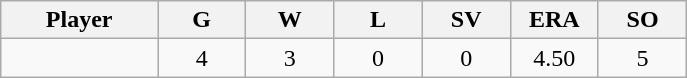<table class="wikitable sortable">
<tr>
<th bgcolor="#DDDDFF" width="16%">Player</th>
<th bgcolor="#DDDDFF" width="9%">G</th>
<th bgcolor="#DDDDFF" width="9%">W</th>
<th bgcolor="#DDDDFF" width="9%">L</th>
<th bgcolor="#DDDDFF" width="9%">SV</th>
<th bgcolor="#DDDDFF" width="9%">ERA</th>
<th bgcolor="#DDDDFF" width="9%">SO</th>
</tr>
<tr align="center">
<td></td>
<td>4</td>
<td>3</td>
<td>0</td>
<td>0</td>
<td>4.50</td>
<td>5</td>
</tr>
</table>
